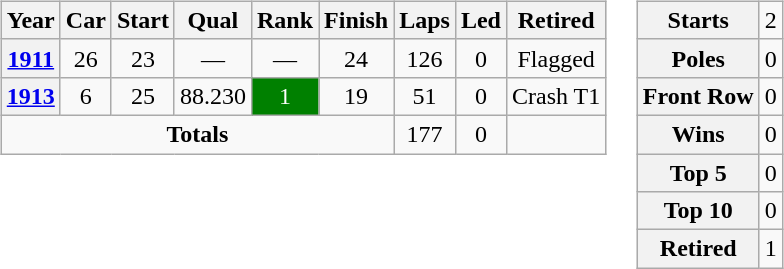<table>
<tr>
<td valign=top><br><table class="wikitable" style="text-align:center">
<tr>
<th>Year</th>
<th>Car</th>
<th>Start</th>
<th>Qual</th>
<th>Rank</th>
<th>Finish</th>
<th>Laps</th>
<th>Led</th>
<th>Retired</th>
</tr>
<tr>
<th><a href='#'>1911</a></th>
<td>26</td>
<td>23</td>
<td>—</td>
<td>—</td>
<td>24</td>
<td>126</td>
<td>0</td>
<td>Flagged</td>
</tr>
<tr>
<th><a href='#'>1913</a></th>
<td>6</td>
<td>25</td>
<td>88.230</td>
<td style="background:green;color:white">1</td>
<td>19</td>
<td>51</td>
<td>0</td>
<td>Crash T1</td>
</tr>
<tr>
<td colspan=6><strong>Totals</strong></td>
<td>177</td>
<td>0</td>
<td></td>
</tr>
</table>
</td>
<td><br><table class="wikitable" style="text-align:center">
<tr>
<th>Starts</th>
<td>2</td>
</tr>
<tr>
<th>Poles</th>
<td>0</td>
</tr>
<tr>
<th>Front Row</th>
<td>0</td>
</tr>
<tr>
<th>Wins</th>
<td>0</td>
</tr>
<tr>
<th>Top 5</th>
<td>0</td>
</tr>
<tr>
<th>Top 10</th>
<td>0</td>
</tr>
<tr>
<th>Retired</th>
<td>1</td>
</tr>
</table>
</td>
</tr>
</table>
